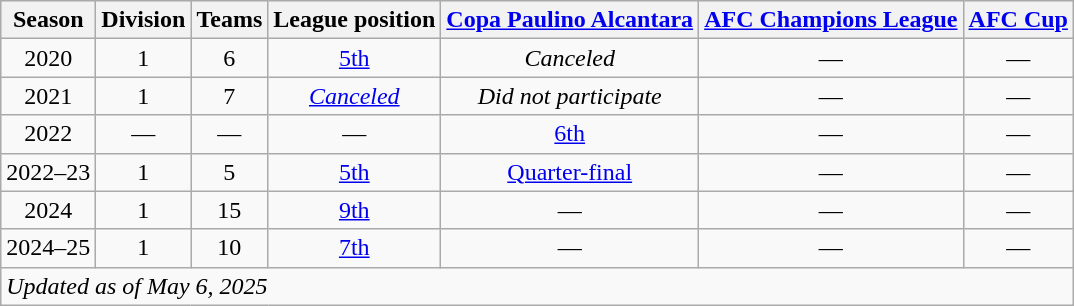<table class="wikitable" style="text-align: center">
<tr bgcolor="#efefef">
<th>Season</th>
<th>Division</th>
<th>Teams</th>
<th>League position</th>
<th><a href='#'>Copa Paulino Alcantara</a></th>
<th><a href='#'>AFC Champions League</a></th>
<th><a href='#'>AFC Cup</a></th>
</tr>
<tr>
<td>2020</td>
<td>1</td>
<td>6</td>
<td><a href='#'>5th</a></td>
<td><em>Canceled</em></td>
<td>—</td>
<td>—</td>
</tr>
<tr>
<td>2021</td>
<td>1</td>
<td>7</td>
<td><em><a href='#'>Canceled</a></em></td>
<td><em>Did not participate</em></td>
<td>—</td>
<td>—</td>
</tr>
<tr>
<td>2022</td>
<td>—</td>
<td>—</td>
<td>—</td>
<td><a href='#'>6th</a></td>
<td>—</td>
<td>—</td>
</tr>
<tr>
<td>2022–23</td>
<td>1</td>
<td>5</td>
<td><a href='#'>5th</a></td>
<td><a href='#'>Quarter-final</a></td>
<td>—</td>
<td>—</td>
</tr>
<tr>
<td>2024</td>
<td>1</td>
<td>15</td>
<td><a href='#'>9th</a></td>
<td>—</td>
<td>—</td>
<td>—</td>
</tr>
<tr>
<td>2024–25</td>
<td>1</td>
<td>10</td>
<td><a href='#'>7th</a></td>
<td>—</td>
<td>—</td>
<td>—</td>
</tr>
<tr>
<td colspan="7" align="left"><em>Updated as of May 6, 2025</em></td>
</tr>
</table>
